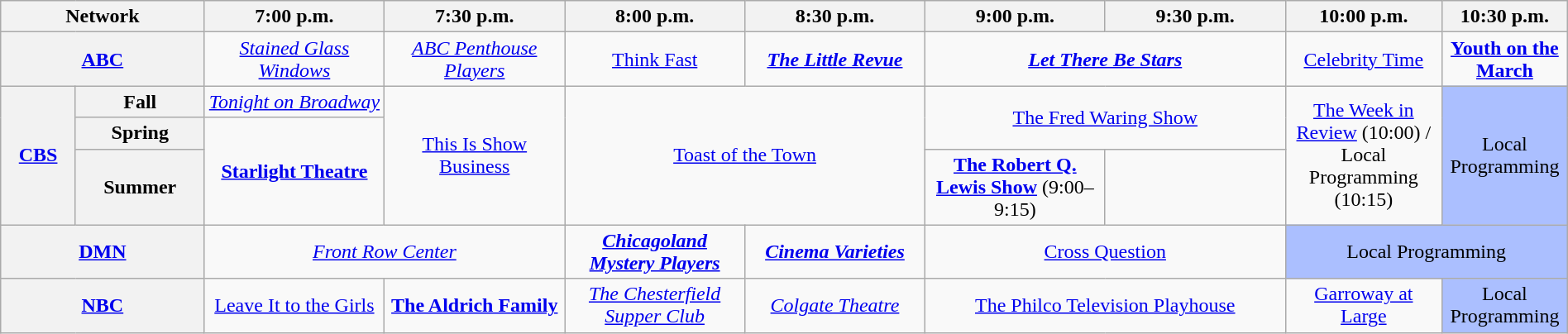<table class="wikitable" style="width:100%;margin-right:0;text-align:center">
<tr>
<th colspan="2" style="width:13%;">Network</th>
<th style="width:11.5%;">7:00 p.m.</th>
<th style="width:11.5%;">7:30 p.m.</th>
<th style="width:11.5%;">8:00 p.m.</th>
<th style="width:11.5%;">8:30 p.m.</th>
<th style="width:11.5%;">9:00 p.m.</th>
<th style="width:11.5%;">9:30 p.m.</th>
<th style="width:10%;">10:00 p.m.</th>
<th style="width:10%;">10:30 p.m.</th>
</tr>
<tr>
<th colspan="2"><a href='#'>ABC</a></th>
<td><em><a href='#'>Stained Glass Windows</a></em></td>
<td><em><a href='#'>ABC Penthouse Players</a></em></td>
<td><a href='#'>Think Fast</a></td>
<td><strong><em><a href='#'>The Little Revue</a></em></strong></td>
<td colspan="2"><strong><em><a href='#'>Let There Be Stars</a></em></strong></td>
<td><a href='#'>Celebrity Time</a></td>
<td><strong><a href='#'>Youth on the March</a></strong></td>
</tr>
<tr>
<th rowspan="3"><a href='#'>CBS</a></th>
<th>Fall</th>
<td><em><a href='#'>Tonight on Broadway</a></em></td>
<td rowspan="3"><a href='#'>This Is Show Business</a></td>
<td colspan="2" rowspan="3"><a href='#'>Toast of the Town</a></td>
<td colspan="2" rowspan="2"><a href='#'>The Fred Waring Show</a></td>
<td rowspan="3"><a href='#'>The Week in Review</a>  (10:00) / Local Programming (10:15)</td>
<td rowspan="3" bgcolor="#abbfff">Local Programming</td>
</tr>
<tr>
<th>Spring</th>
<td rowspan="2"><strong><a href='#'>Starlight Theatre</a></strong></td>
</tr>
<tr>
<th>Summer</th>
<td><strong><a href='#'>The Robert Q. Lewis Show</a></strong> (9:00–9:15)</td>
</tr>
<tr>
<th colspan="2"><a href='#'>DMN</a></th>
<td colspan="2"><em><a href='#'>Front Row Center</a></em></td>
<td><strong><em><a href='#'>Chicagoland Mystery Players</a></em></strong></td>
<td><strong><em><a href='#'>Cinema Varieties</a></em></strong></td>
<td colspan="2"><a href='#'>Cross Question</a></td>
<td colspan="2" bgcolor="#abbfff">Local Programming</td>
</tr>
<tr>
<th colspan="2"><a href='#'>NBC</a></th>
<td><a href='#'>Leave It to the Girls</a></td>
<td><strong><a href='#'>The Aldrich Family</a></strong></td>
<td><em><a href='#'>The Chesterfield Supper Club</a></em></td>
<td><em><a href='#'>Colgate Theatre</a></em></td>
<td colspan="2"><a href='#'>The Philco Television Playhouse</a></td>
<td><a href='#'>Garroway at Large</a></td>
<td bgcolor="#abbfff">Local Programming</td>
</tr>
</table>
